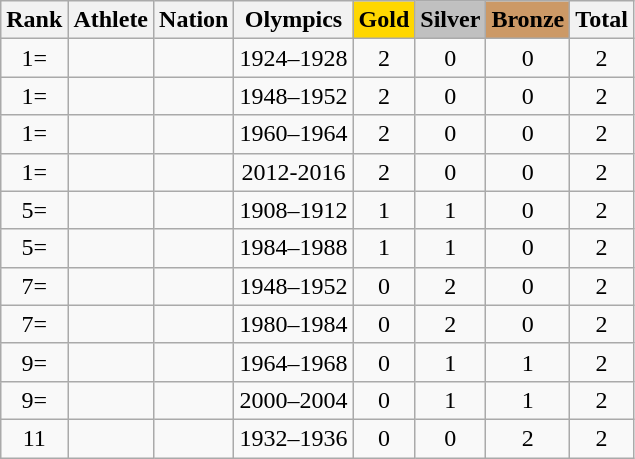<table class="wikitable sortable" style="text-align:center">
<tr>
<th>Rank</th>
<th>Athlete</th>
<th>Nation</th>
<th>Olympics</th>
<th style="background-color:gold">Gold</th>
<th style="background-color:silver">Silver</th>
<th style="background-color:#cc9966">Bronze</th>
<th>Total</th>
</tr>
<tr>
<td>1=</td>
<td align=left></td>
<td align=left></td>
<td>1924–1928</td>
<td>2</td>
<td>0</td>
<td>0</td>
<td>2</td>
</tr>
<tr>
<td>1=</td>
<td align=left></td>
<td align=left></td>
<td>1948–1952</td>
<td>2</td>
<td>0</td>
<td>0</td>
<td>2</td>
</tr>
<tr>
<td>1=</td>
<td align=left></td>
<td align=left></td>
<td>1960–1964</td>
<td>2</td>
<td>0</td>
<td>0</td>
<td>2</td>
</tr>
<tr>
<td>1=</td>
<td align=left></td>
<td align=left></td>
<td>2012-2016</td>
<td>2</td>
<td>0</td>
<td>0</td>
<td>2</td>
</tr>
<tr>
<td>5=</td>
<td align=left></td>
<td align=left></td>
<td>1908–1912</td>
<td>1</td>
<td>1</td>
<td>0</td>
<td>2</td>
</tr>
<tr>
<td>5=</td>
<td align=left></td>
<td align=left></td>
<td>1984–1988</td>
<td>1</td>
<td>1</td>
<td>0</td>
<td>2</td>
</tr>
<tr>
<td>7=</td>
<td align=left></td>
<td align=left></td>
<td>1948–1952</td>
<td>0</td>
<td>2</td>
<td>0</td>
<td>2</td>
</tr>
<tr>
<td>7=</td>
<td align=left></td>
<td align=left></td>
<td>1980–1984</td>
<td>0</td>
<td>2</td>
<td>0</td>
<td>2</td>
</tr>
<tr>
<td>9=</td>
<td align=left></td>
<td align=left></td>
<td>1964–1968</td>
<td>0</td>
<td>1</td>
<td>1</td>
<td>2</td>
</tr>
<tr>
<td>9=</td>
<td align=left></td>
<td align=left></td>
<td>2000–2004</td>
<td>0</td>
<td>1</td>
<td>1</td>
<td>2</td>
</tr>
<tr>
<td>11</td>
<td align=left></td>
<td align=left></td>
<td>1932–1936</td>
<td>0</td>
<td>0</td>
<td>2</td>
<td>2</td>
</tr>
</table>
